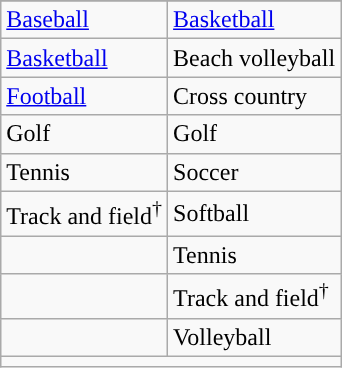<table class="wikitable" style=" ">
<tr>
</tr>
<tr>
<td><a href='#'>Baseball</a></td>
<td><a href='#'>Basketball</a></td>
</tr>
<tr>
<td><a href='#'>Basketball</a></td>
<td>Beach volleyball</td>
</tr>
<tr>
<td><a href='#'>Football</a></td>
<td>Cross country</td>
</tr>
<tr>
<td>Golf</td>
<td>Golf</td>
</tr>
<tr>
<td>Tennis</td>
<td>Soccer</td>
</tr>
<tr>
<td>Track and field<sup>†</sup></td>
<td>Softball</td>
</tr>
<tr>
<td></td>
<td>Tennis</td>
</tr>
<tr>
<td></td>
<td>Track and field<sup>†</sup></td>
</tr>
<tr>
<td></td>
<td>Volleyball</td>
</tr>
<tr>
<td colspan="2"></td>
</tr>
</table>
